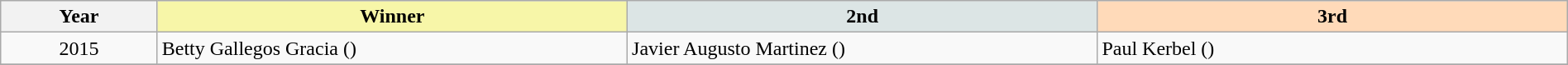<table class="wikitable" width=100%>
<tr>
<th width=10%>Year</th>
<th style="background-color: #F7F6A8;" width=30%>Winner</th>
<th style="background-color: #DCE5E5;" width=30%>2nd</th>
<th style="background-color: #FFDAB9;" width=30%>3rd</th>
</tr>
<tr>
<td align=center>2015</td>
<td>Betty Gallegos Gracia ()</td>
<td>Javier Augusto Martinez ()</td>
<td>Paul Kerbel ()</td>
</tr>
<tr>
</tr>
</table>
